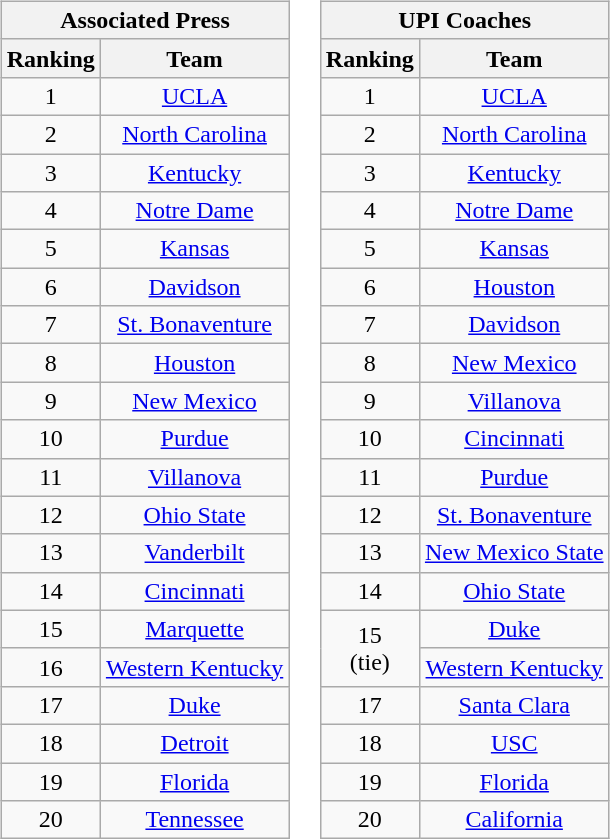<table>
<tr style="vertical-align:top;">
<td><br><table class="wikitable" style="text-align:center;">
<tr>
<th colspan=2>Associated Press</th>
</tr>
<tr>
<th>Ranking</th>
<th>Team</th>
</tr>
<tr>
<td>1</td>
<td><a href='#'>UCLA</a></td>
</tr>
<tr>
<td>2</td>
<td><a href='#'>North Carolina</a></td>
</tr>
<tr>
<td>3</td>
<td><a href='#'>Kentucky</a></td>
</tr>
<tr>
<td>4</td>
<td><a href='#'>Notre Dame</a></td>
</tr>
<tr>
<td>5</td>
<td><a href='#'>Kansas</a></td>
</tr>
<tr>
<td>6</td>
<td><a href='#'>Davidson</a></td>
</tr>
<tr>
<td>7</td>
<td><a href='#'>St. Bonaventure</a></td>
</tr>
<tr>
<td>8</td>
<td><a href='#'>Houston</a></td>
</tr>
<tr>
<td>9</td>
<td><a href='#'>New Mexico</a></td>
</tr>
<tr>
<td>10</td>
<td><a href='#'>Purdue</a></td>
</tr>
<tr>
<td>11</td>
<td><a href='#'>Villanova</a></td>
</tr>
<tr>
<td>12</td>
<td><a href='#'>Ohio State</a></td>
</tr>
<tr>
<td>13</td>
<td><a href='#'>Vanderbilt</a></td>
</tr>
<tr>
<td>14</td>
<td><a href='#'>Cincinnati</a></td>
</tr>
<tr>
<td>15</td>
<td><a href='#'>Marquette</a></td>
</tr>
<tr>
<td>16</td>
<td><a href='#'>Western Kentucky</a></td>
</tr>
<tr>
<td>17</td>
<td><a href='#'>Duke</a></td>
</tr>
<tr>
<td>18</td>
<td><a href='#'>Detroit</a></td>
</tr>
<tr>
<td>19</td>
<td><a href='#'>Florida</a></td>
</tr>
<tr>
<td>20</td>
<td><a href='#'>Tennessee</a></td>
</tr>
</table>
</td>
<td><br><table class="wikitable" style="text-align:center;">
<tr>
<th colspan=2><strong>UPI Coaches</strong></th>
</tr>
<tr>
<th>Ranking</th>
<th>Team</th>
</tr>
<tr>
<td>1</td>
<td><a href='#'>UCLA</a></td>
</tr>
<tr>
<td>2</td>
<td><a href='#'>North Carolina</a></td>
</tr>
<tr>
<td>3</td>
<td><a href='#'>Kentucky</a></td>
</tr>
<tr>
<td>4</td>
<td><a href='#'>Notre Dame</a></td>
</tr>
<tr>
<td>5</td>
<td><a href='#'>Kansas</a></td>
</tr>
<tr>
<td>6</td>
<td><a href='#'>Houston</a></td>
</tr>
<tr>
<td>7</td>
<td><a href='#'>Davidson</a></td>
</tr>
<tr>
<td>8</td>
<td><a href='#'>New Mexico</a></td>
</tr>
<tr>
<td>9</td>
<td><a href='#'>Villanova</a></td>
</tr>
<tr>
<td>10</td>
<td><a href='#'>Cincinnati</a></td>
</tr>
<tr>
<td>11</td>
<td><a href='#'>Purdue</a></td>
</tr>
<tr>
<td>12</td>
<td><a href='#'>St. Bonaventure</a></td>
</tr>
<tr>
<td>13</td>
<td><a href='#'>New Mexico State</a></td>
</tr>
<tr>
<td>14</td>
<td><a href='#'>Ohio State</a></td>
</tr>
<tr>
<td rowspan=2>15<br>(tie)</td>
<td><a href='#'>Duke</a></td>
</tr>
<tr>
<td><a href='#'>Western Kentucky</a></td>
</tr>
<tr>
<td>17</td>
<td><a href='#'>Santa Clara</a></td>
</tr>
<tr>
<td>18</td>
<td><a href='#'>USC</a></td>
</tr>
<tr>
<td>19</td>
<td><a href='#'>Florida</a></td>
</tr>
<tr>
<td>20</td>
<td><a href='#'>California</a></td>
</tr>
</table>
</td>
</tr>
</table>
